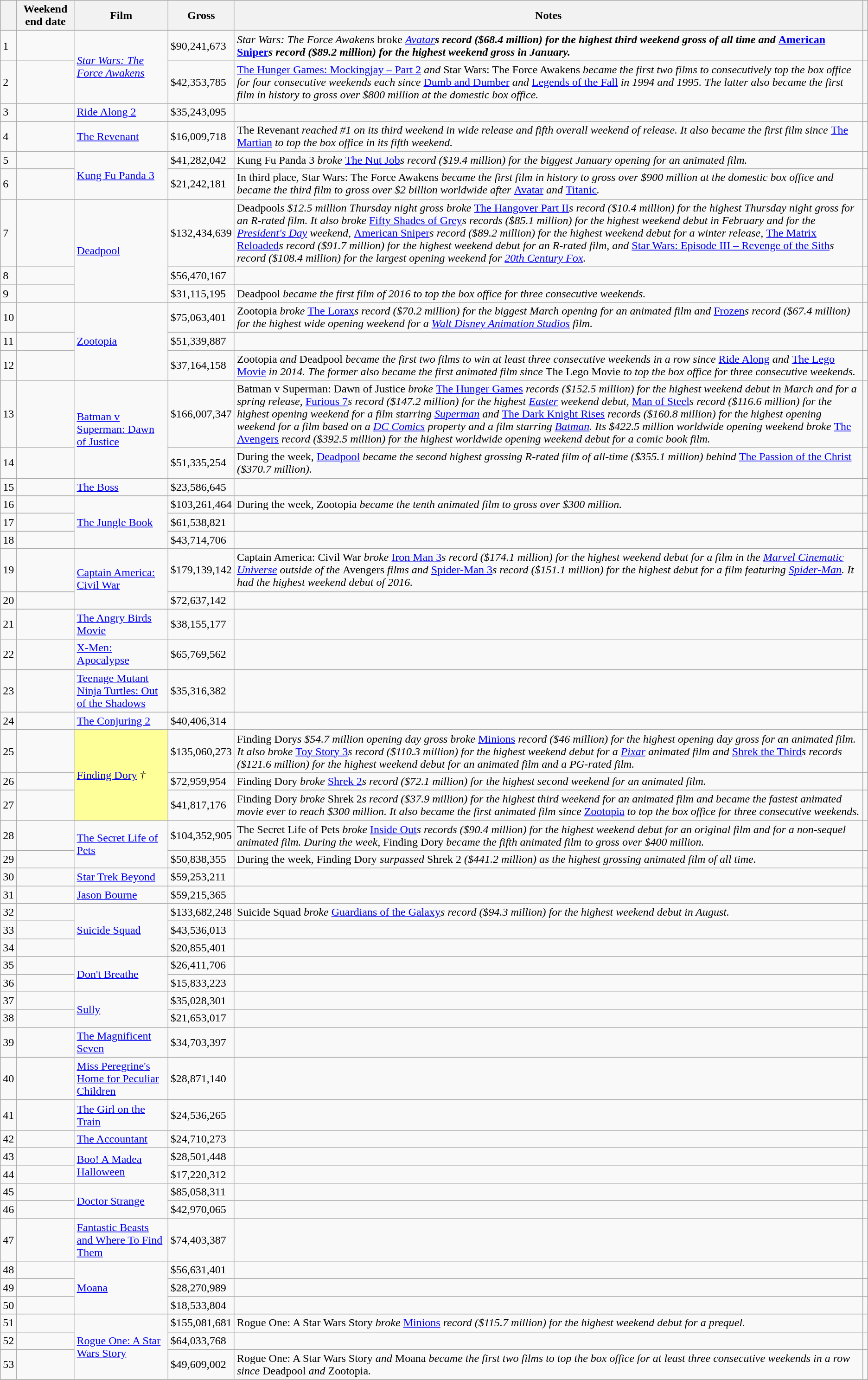<table class="wikitable sortable">
<tr>
<th></th>
<th>Weekend end date</th>
<th>Film</th>
<th>Gross</th>
<th>Notes</th>
<th class="unsortable"></th>
</tr>
<tr>
<td>1</td>
<td></td>
<td rowspan="2"><em><a href='#'>Star Wars: The Force Awakens</a></em></td>
<td>$90,241,673</td>
<td><em>Star Wars: The Force Awakens</em> broke <em><a href='#'>Avatar</a><strong>s record ($68.4 million) for the highest third weekend gross of all time and </em><a href='#'>American Sniper</a><em>s record ($89.2 million) for the highest weekend gross in January.</td>
<td></td>
</tr>
<tr>
<td>2</td>
<td></td>
<td>$42,353,785</td>
<td></em><a href='#'>The Hunger Games: Mockingjay – Part 2</a><em> and </em>Star Wars: The Force Awakens<em> became the first two films to consecutively top the box office for four consecutive weekends each since </em><a href='#'>Dumb and Dumber</a><em> and </em><a href='#'>Legends of the Fall</a><em> in 1994 and 1995. The latter also became the first film in history to gross over $800 million at the domestic box office.</td>
<td></td>
</tr>
<tr>
<td>3</td>
<td></td>
<td></em><a href='#'>Ride Along 2</a><em></td>
<td>$35,243,095</td>
<td></td>
<td></td>
</tr>
<tr>
<td>4</td>
<td></td>
<td></em><a href='#'>The Revenant</a><em></td>
<td>$16,009,718</td>
<td></em>The Revenant<em> reached #1 on its third weekend in wide release and fifth overall weekend of release. It also became the first film since </em><a href='#'>The Martian</a><em> to top the box office in its fifth weekend.</td>
<td></td>
</tr>
<tr>
<td>5</td>
<td></td>
<td rowspan="2"></em><a href='#'>Kung Fu Panda 3</a><em></td>
<td>$41,282,042</td>
<td></em>Kung Fu Panda 3<em> broke </em><a href='#'>The Nut Job</a><em>s record ($19.4 million) for the biggest January opening for an animated film.</td>
<td></td>
</tr>
<tr>
<td>6</td>
<td></td>
<td>$21,242,181</td>
<td>In third place, </em>Star Wars: The Force Awakens<em> became the first film in history to gross over $900 million at the domestic box office and became the third film to gross over $2 billion worldwide after </em><a href='#'>Avatar</a><em> and </em><a href='#'>Titanic</a><em>.</td>
<td></td>
</tr>
<tr>
<td>7</td>
<td></td>
<td rowspan="3"></em><a href='#'>Deadpool</a><em></td>
<td>$132,434,639</td>
<td></em>Deadpool<em>s $12.5 million Thursday night gross broke </em><a href='#'>The Hangover Part II</a><em>s record ($10.4 million) for the highest Thursday night gross for an R-rated film. It also broke </em><a href='#'>Fifty Shades of Grey</a><em>s records ($85.1 million) for the highest weekend debut in February and for the <a href='#'>President's Day</a> weekend, </em><a href='#'>American Sniper</a><em>s record ($89.2 million) for the highest weekend debut for a winter release, </em><a href='#'>The Matrix Reloaded</a><em>s record ($91.7 million) for the highest weekend debut for an R-rated film, and </em><a href='#'>Star Wars: Episode III – Revenge of the Sith</a><em>s record ($108.4 million) for the largest opening weekend for <a href='#'>20th Century Fox</a>.</td>
<td></td>
</tr>
<tr>
<td>8</td>
<td></td>
<td>$56,470,167</td>
<td></td>
<td></td>
</tr>
<tr>
<td>9</td>
<td></td>
<td>$31,115,195</td>
<td></em>Deadpool<em> became the first film of 2016 to top the box office for three consecutive weekends.</td>
<td></td>
</tr>
<tr>
<td>10</td>
<td></td>
<td rowspan="3"></em><a href='#'>Zootopia</a><em></td>
<td>$75,063,401</td>
<td></em>Zootopia<em> broke </em><a href='#'>The Lorax</a><em>s record ($70.2 million) for the biggest March opening for an animated film and </em><a href='#'>Frozen</a><em>s record ($67.4 million) for the highest wide opening weekend for a <a href='#'>Walt Disney Animation Studios</a> film.</td>
<td></td>
</tr>
<tr>
<td>11</td>
<td></td>
<td>$51,339,887</td>
<td></td>
<td></td>
</tr>
<tr>
<td>12</td>
<td></td>
<td>$37,164,158</td>
<td></em>Zootopia<em> and </em>Deadpool<em> became the first two films to win at least three consecutive weekends in a row since </em><a href='#'>Ride Along</a><em> and </em><a href='#'>The Lego Movie</a><em> in 2014. The former also became the first animated film since </em>The Lego Movie<em> to top the box office for three consecutive weekends.</td>
<td></td>
</tr>
<tr>
<td>13</td>
<td></td>
<td rowspan="2"></em><a href='#'>Batman v Superman: Dawn of Justice</a><em></td>
<td>$166,007,347</td>
<td></em>Batman v Superman: Dawn of Justice<em> broke </em><a href='#'>The Hunger Games</a><em> records ($152.5 million) for the highest weekend debut in March and for a spring release, </em><a href='#'>Furious 7</a><em>s record ($147.2 million) for the highest <a href='#'>Easter</a> weekend debut, </em><a href='#'>Man of Steel</a><em>s record ($116.6 million) for the highest opening weekend for a film starring <a href='#'>Superman</a> and </em><a href='#'>The Dark Knight Rises</a><em> records ($160.8 million) for the highest opening weekend for a film based on a <a href='#'>DC Comics</a> property and a film starring <a href='#'>Batman</a>. Its $422.5 million worldwide opening weekend broke </em><a href='#'>The Avengers</a><em> record ($392.5 million) for the highest worldwide opening weekend debut for a comic book film.</td>
<td></td>
</tr>
<tr>
<td>14</td>
<td></td>
<td>$51,335,254</td>
<td>During the week, </em><a href='#'>Deadpool</a><em> became the second highest grossing R-rated film of all-time ($355.1 million) behind </em><a href='#'>The Passion of the Christ</a><em> ($370.7 million).</td>
<td></td>
</tr>
<tr>
<td>15</td>
<td></td>
<td></em><a href='#'>The Boss</a><em></td>
<td>$23,586,645</td>
<td></td>
<td></td>
</tr>
<tr>
<td>16</td>
<td></td>
<td rowspan="3"></em><a href='#'>The Jungle Book</a><em></td>
<td>$103,261,464</td>
<td>During the week, </em>Zootopia<em> became the tenth animated film to gross over $300 million.</td>
<td></td>
</tr>
<tr>
<td>17</td>
<td></td>
<td>$61,538,821</td>
<td></td>
<td></td>
</tr>
<tr>
<td>18</td>
<td></td>
<td>$43,714,706</td>
<td></td>
<td></td>
</tr>
<tr>
<td>19</td>
<td></td>
<td rowspan="2"></em><a href='#'>Captain America: Civil War</a><em></td>
<td>$179,139,142</td>
<td></em>Captain America: Civil War<em> broke </em><a href='#'>Iron Man 3</a><em>s record ($174.1 million) for the highest weekend debut for a film in the <a href='#'>Marvel Cinematic Universe</a> outside of the </em>Avengers<em> films and </em><a href='#'>Spider-Man 3</a><em>s record ($151.1 million) for the highest debut for a film featuring <a href='#'>Spider-Man</a>. It had the highest weekend debut of 2016.</td>
<td></td>
</tr>
<tr>
<td>20</td>
<td></td>
<td>$72,637,142</td>
<td></td>
<td></td>
</tr>
<tr>
<td>21</td>
<td></td>
<td></em><a href='#'>The Angry Birds Movie</a><em></td>
<td>$38,155,177</td>
<td></td>
<td></td>
</tr>
<tr>
<td>22</td>
<td></td>
<td></em><a href='#'>X-Men: Apocalypse</a><em></td>
<td>$65,769,562</td>
<td></td>
<td></td>
</tr>
<tr>
<td>23</td>
<td></td>
<td></em><a href='#'>Teenage Mutant Ninja Turtles: Out of the Shadows</a><em></td>
<td>$35,316,382</td>
<td></td>
<td></td>
</tr>
<tr>
<td>24</td>
<td></td>
<td></em><a href='#'>The Conjuring 2</a><em></td>
<td>$40,406,314</td>
<td></td>
<td></td>
</tr>
<tr>
<td>25</td>
<td></td>
<td rowspan="3" style="background-color:#FFFF99"></em><a href='#'>Finding Dory</a><em> †</td>
<td>$135,060,273</td>
<td></em>Finding Dory<em>s $54.7 million opening day gross broke </em><a href='#'>Minions</a><em> record ($46 million) for the highest opening day gross for an animated film. It also broke </em><a href='#'>Toy Story 3</a><em>s record ($110.3 million) for the highest weekend debut for a <a href='#'>Pixar</a> animated film and  </em><a href='#'>Shrek the Third</a><em>s records ($121.6 million) for the highest weekend debut for an animated film and a PG-rated film.</td>
<td></td>
</tr>
<tr>
<td>26</td>
<td></td>
<td>$72,959,954</td>
<td></em>Finding Dory<em> broke </em><a href='#'>Shrek 2</a><em>s record ($72.1 million) for the highest second weekend for an animated film.</td>
<td></td>
</tr>
<tr>
<td>27</td>
<td></td>
<td>$41,817,176</td>
<td></em>Finding Dory<em> broke </em>Shrek 2<em>s record ($37.9 million) for the highest third weekend for an animated film and became the fastest animated movie ever to reach $300 million. It also became the first animated film since </em><a href='#'>Zootopia</a><em> to top the box office for three consecutive weekends.</td>
<td></td>
</tr>
<tr>
<td>28</td>
<td></td>
<td rowspan="2"></em><a href='#'>The Secret Life of Pets</a><em></td>
<td>$104,352,905</td>
<td></em>The Secret Life of Pets<em> broke </em><a href='#'>Inside Out</a><em>s records ($90.4 million) for the highest weekend debut for an original film and for a non-sequel animated film. During the week, </em>Finding Dory<em> became the fifth animated film to gross over $400 million.</td>
<td></td>
</tr>
<tr>
<td>29</td>
<td></td>
<td>$50,838,355</td>
<td>During the week, </em>Finding Dory<em> surpassed </em>Shrek 2<em> ($441.2 million) as the highest grossing animated film of all time.</td>
<td></td>
</tr>
<tr>
<td>30</td>
<td></td>
<td></em><a href='#'>Star Trek Beyond</a><em></td>
<td>$59,253,211</td>
<td></td>
<td></td>
</tr>
<tr>
<td>31</td>
<td></td>
<td></em><a href='#'>Jason Bourne</a><em></td>
<td>$59,215,365</td>
<td></td>
<td></td>
</tr>
<tr>
<td>32</td>
<td></td>
<td rowspan="3"></em><a href='#'>Suicide Squad</a><em></td>
<td>$133,682,248</td>
<td></em>Suicide Squad<em> broke </em><a href='#'>Guardians of the Galaxy</a><em>s record ($94.3 million) for the highest weekend debut in August.</td>
<td></td>
</tr>
<tr>
<td>33</td>
<td></td>
<td>$43,536,013</td>
<td></td>
<td></td>
</tr>
<tr>
<td>34</td>
<td></td>
<td>$20,855,401</td>
<td></td>
<td></td>
</tr>
<tr>
<td>35</td>
<td></td>
<td rowspan="2"></em><a href='#'>Don't Breathe</a><em></td>
<td>$26,411,706</td>
<td></td>
<td></td>
</tr>
<tr>
<td>36</td>
<td></td>
<td>$15,833,223</td>
<td></td>
<td></td>
</tr>
<tr>
<td>37</td>
<td></td>
<td rowspan="2"></em><a href='#'>Sully</a><em></td>
<td>$35,028,301</td>
<td></td>
<td></td>
</tr>
<tr>
<td>38</td>
<td></td>
<td>$21,653,017</td>
<td></td>
<td></td>
</tr>
<tr>
<td>39</td>
<td></td>
<td></em><a href='#'>The Magnificent Seven</a><em></td>
<td>$34,703,397</td>
<td></td>
<td></td>
</tr>
<tr>
<td>40</td>
<td></td>
<td></em><a href='#'>Miss Peregrine's Home for Peculiar Children</a><em></td>
<td>$28,871,140</td>
<td></td>
<td></td>
</tr>
<tr>
<td>41</td>
<td></td>
<td></em><a href='#'>The Girl on the Train</a><em></td>
<td>$24,536,265</td>
<td></td>
<td></td>
</tr>
<tr>
<td>42</td>
<td></td>
<td></em><a href='#'>The Accountant</a><em></td>
<td>$24,710,273</td>
<td></td>
<td></td>
</tr>
<tr>
<td>43</td>
<td></td>
<td rowspan="2"></em><a href='#'>Boo! A Madea Halloween</a><em></td>
<td>$28,501,448</td>
<td></td>
<td></td>
</tr>
<tr>
<td>44</td>
<td></td>
<td>$17,220,312</td>
<td></td>
<td></td>
</tr>
<tr>
<td>45</td>
<td></td>
<td rowspan="2"></em><a href='#'>Doctor Strange</a><em></td>
<td>$85,058,311</td>
<td></td>
<td></td>
</tr>
<tr>
<td>46</td>
<td></td>
<td>$42,970,065</td>
<td></td>
<td></td>
</tr>
<tr>
<td>47</td>
<td></td>
<td></em><a href='#'>Fantastic Beasts and Where To Find Them</a><em></td>
<td>$74,403,387</td>
<td></td>
<td></td>
</tr>
<tr>
<td>48</td>
<td></td>
<td rowspan="3"></em><a href='#'>Moana</a><em></td>
<td>$56,631,401</td>
<td></td>
<td></td>
</tr>
<tr>
<td>49</td>
<td></td>
<td>$28,270,989</td>
<td></td>
<td></td>
</tr>
<tr>
<td>50</td>
<td></td>
<td>$18,533,804</td>
<td></td>
<td></td>
</tr>
<tr>
<td>51</td>
<td></td>
<td rowspan="3"></em><a href='#'>Rogue One: A Star Wars Story</a><em></td>
<td>$155,081,681</td>
<td></em>Rogue One: A Star Wars Story<em> broke </em><a href='#'>Minions</a><em> record ($115.7 million) for the highest weekend debut for a prequel.</td>
<td></td>
</tr>
<tr>
<td>52</td>
<td></td>
<td>$64,033,768</td>
<td></td>
<td></td>
</tr>
<tr>
<td>53</td>
<td></td>
<td>$49,609,002</td>
<td></em>Rogue One: A Star Wars Story<em> and </em>Moana<em> became the first two films to top the box office for at least three consecutive weekends in a row since </em>Deadpool<em> and </em>Zootopia<em>.</td>
<td></td>
</tr>
</table>
